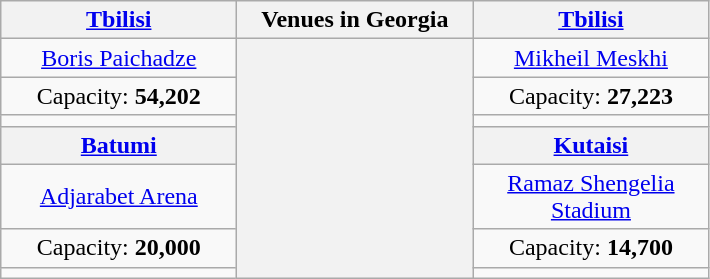<table class="wikitable" style="text-align: center;">
<tr>
<th><a href='#'>Tbilisi</a></th>
<th>Venues in Georgia</th>
<th><a href='#'>Tbilisi</a></th>
</tr>
<tr>
<td width=150px><a href='#'>Boris Paichadze</a></td>
<th rowspan="7" width="150px"></th>
<td width="150px"><a href='#'>Mikheil Meskhi</a></td>
</tr>
<tr>
<td>Capacity: <strong>54,202</strong></td>
<td>Capacity: <strong>27,223</strong></td>
</tr>
<tr>
<td></td>
<td></td>
</tr>
<tr>
<th><a href='#'>Batumi</a></th>
<th><a href='#'>Kutaisi</a></th>
</tr>
<tr>
<td><a href='#'>Adjarabet Arena</a></td>
<td><a href='#'>Ramaz Shengelia Stadium</a></td>
</tr>
<tr>
<td>Capacity: <strong>20,000</strong></td>
<td>Capacity: <strong>14,700</strong></td>
</tr>
<tr>
<td></td>
<td></td>
</tr>
</table>
